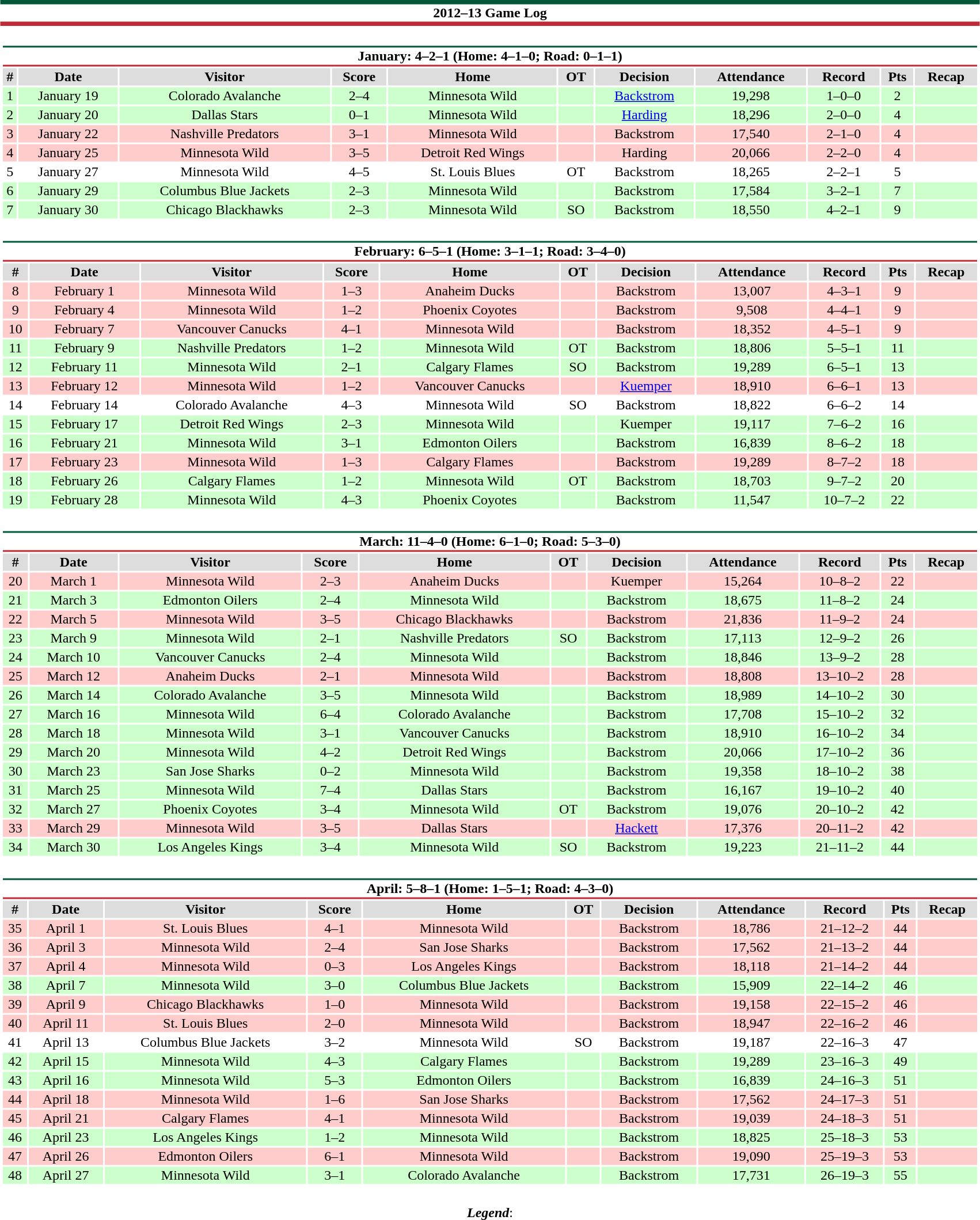<table class="toccolours" width=90% style="clear:both; margin:1.5em auto; text-align:center;">
<tr>
<th colspan=11 style="background:#FFFFFF;border-top:#025736 5px solid;border-bottom:#BF2B37 5px solid;">2012–13 Game Log</th>
</tr>
<tr>
<td colspan=11><br><table class="toccolours collapsible collapsed" width=100%>
<tr>
<th colspan=11 style="background:#FFFFFF;border-top:#025736 2px solid;border-bottom:#BF2B37 2px solid;">January: 4–2–1 (Home: 4–1–0; Road: 0–1–1)</th>
</tr>
<tr align="center" bgcolor="#dddddd">
<td><strong>#</strong></td>
<td><strong>Date</strong></td>
<td><strong>Visitor</strong></td>
<td><strong>Score</strong></td>
<td><strong>Home</strong></td>
<td><strong>OT</strong></td>
<td><strong>Decision</strong></td>
<td><strong>Attendance</strong></td>
<td><strong>Record</strong></td>
<td><strong>Pts</strong></td>
<td><strong>Recap</strong></td>
</tr>
<tr align="center" bgcolor="#ccffcc">
<td>1</td>
<td>January 19</td>
<td>Colorado Avalanche</td>
<td>2–4</td>
<td>Minnesota Wild</td>
<td></td>
<td><a href='#'>Backstrom</a></td>
<td>19,298</td>
<td>1–0–0</td>
<td>2</td>
<td></td>
</tr>
<tr align="center" bgcolor="#ccffcc">
<td>2</td>
<td>January 20</td>
<td>Dallas Stars</td>
<td>0–1</td>
<td>Minnesota Wild</td>
<td></td>
<td><a href='#'>Harding</a></td>
<td>18,296</td>
<td>2–0–0</td>
<td>4</td>
<td></td>
</tr>
<tr align="center" bgcolor="#ffcccc">
<td>3</td>
<td>January 22</td>
<td>Nashville Predators</td>
<td>3–1</td>
<td>Minnesota Wild</td>
<td></td>
<td>Backstrom</td>
<td>17,540</td>
<td>2–1–0</td>
<td>4</td>
<td></td>
</tr>
<tr align="center" bgcolor="#ffcccc">
<td>4</td>
<td>January 25</td>
<td>Minnesota Wild</td>
<td>3–5</td>
<td>Detroit Red Wings</td>
<td></td>
<td>Harding</td>
<td>20,066</td>
<td>2–2–0</td>
<td>4</td>
<td></td>
</tr>
<tr align="center" bgcolor="#ffffff">
<td>5</td>
<td>January 27</td>
<td>Minnesota Wild</td>
<td>4–5</td>
<td>St. Louis Blues</td>
<td>OT</td>
<td>Backstrom</td>
<td>18,265</td>
<td>2–2–1</td>
<td>5</td>
<td></td>
</tr>
<tr align="center" bgcolor="#ccffcc">
<td>6</td>
<td>January 29</td>
<td>Columbus Blue Jackets</td>
<td>2–3</td>
<td>Minnesota Wild</td>
<td></td>
<td>Backstrom</td>
<td>17,584</td>
<td>3–2–1</td>
<td>7</td>
<td></td>
</tr>
<tr align="center" bgcolor="#ccffcc">
<td>7</td>
<td>January 30</td>
<td>Chicago Blackhawks</td>
<td>2–3</td>
<td>Minnesota Wild</td>
<td>SO</td>
<td>Backstrom</td>
<td>18,550</td>
<td>4–2–1</td>
<td>9</td>
<td></td>
</tr>
</table>
</td>
</tr>
<tr>
<td colspan=11><br><table class="toccolours collapsible collapsed" width=100%>
<tr>
<th colspan=11 style="background:#FFFFFF;border-top:#025736 2px solid;border-bottom:#BF2B37 2px solid;">February: 6–5–1 (Home: 3–1–1; Road: 3–4–0)</th>
</tr>
<tr align="center" bgcolor="#dddddd">
<td><strong>#</strong></td>
<td><strong>Date</strong></td>
<td><strong>Visitor</strong></td>
<td><strong>Score</strong></td>
<td><strong>Home</strong></td>
<td><strong>OT</strong></td>
<td><strong>Decision</strong></td>
<td><strong>Attendance</strong></td>
<td><strong>Record</strong></td>
<td><strong>Pts</strong></td>
<td><strong>Recap</strong></td>
</tr>
<tr align="center" bgcolor="#ffcccc">
<td>8</td>
<td>February 1</td>
<td>Minnesota Wild</td>
<td>1–3</td>
<td>Anaheim Ducks</td>
<td></td>
<td>Backstrom</td>
<td>13,007</td>
<td>4–3–1</td>
<td>9</td>
<td></td>
</tr>
<tr align="center" bgcolor="#ffcccc">
<td>9</td>
<td>February 4</td>
<td>Minnesota Wild</td>
<td>1–2</td>
<td>Phoenix Coyotes</td>
<td></td>
<td>Backstrom</td>
<td>9,508</td>
<td>4–4–1</td>
<td>9</td>
<td></td>
</tr>
<tr align="center" bgcolor="#ffcccc">
<td>10</td>
<td>February 7</td>
<td>Vancouver Canucks</td>
<td>4–1</td>
<td>Minnesota Wild</td>
<td></td>
<td>Backstrom</td>
<td>18,352</td>
<td>4–5–1</td>
<td>9</td>
<td></td>
</tr>
<tr align="center" bgcolor="#ccffcc">
<td>11</td>
<td>February 9</td>
<td>Nashville Predators</td>
<td>1–2</td>
<td>Minnesota Wild</td>
<td>OT</td>
<td>Backstrom</td>
<td>18,806</td>
<td>5–5–1</td>
<td>11</td>
<td></td>
</tr>
<tr align="center" bgcolor="#ccffcc">
<td>12</td>
<td>February 11</td>
<td>Minnesota Wild</td>
<td>2–1</td>
<td>Calgary Flames</td>
<td>SO</td>
<td>Backstrom</td>
<td>19,289</td>
<td>6–5–1</td>
<td>13</td>
<td></td>
</tr>
<tr align="center" bgcolor="#ffcccc">
<td>13</td>
<td>February 12</td>
<td>Minnesota Wild</td>
<td>1–2</td>
<td>Vancouver Canucks</td>
<td></td>
<td><a href='#'>Kuemper</a></td>
<td>18,910</td>
<td>6–6–1</td>
<td>13</td>
<td></td>
</tr>
<tr align="center" bgcolor="ffffff">
<td>14</td>
<td>February 14</td>
<td>Colorado Avalanche</td>
<td>4–3</td>
<td>Minnesota Wild</td>
<td>SO</td>
<td>Backstrom</td>
<td>18,822</td>
<td>6–6–2</td>
<td>14</td>
<td></td>
</tr>
<tr align="center" bgcolor="#ccffcc">
<td>15</td>
<td>February 17</td>
<td>Detroit Red Wings</td>
<td>2–3</td>
<td>Minnesota Wild</td>
<td></td>
<td>Kuemper</td>
<td>19,117</td>
<td>7–6–2</td>
<td>16</td>
<td></td>
</tr>
<tr align="center" bgcolor="#ccffcc">
<td>16</td>
<td>February 21</td>
<td>Minnesota Wild</td>
<td>3–1</td>
<td>Edmonton Oilers</td>
<td></td>
<td>Backstrom</td>
<td>16,839</td>
<td>8–6–2</td>
<td>18</td>
<td></td>
</tr>
<tr align="center" bgcolor="#ffcccc">
<td>17</td>
<td>February 23</td>
<td>Minnesota Wild</td>
<td>1–3</td>
<td>Calgary Flames</td>
<td></td>
<td>Backstrom</td>
<td>19,289</td>
<td>8–7–2</td>
<td>18</td>
<td></td>
</tr>
<tr align="center" bgcolor="#ccffcc">
<td>18</td>
<td>February 26</td>
<td>Calgary Flames</td>
<td>1–2</td>
<td>Minnesota Wild</td>
<td>OT</td>
<td>Backstrom</td>
<td>18,703</td>
<td>9–7–2</td>
<td>20</td>
<td></td>
</tr>
<tr align="center" bgcolor="#ccffcc">
<td>19</td>
<td>February 28</td>
<td>Minnesota Wild</td>
<td>4–3</td>
<td>Phoenix Coyotes</td>
<td></td>
<td>Backstrom</td>
<td>11,547</td>
<td>10–7–2</td>
<td>22</td>
<td></td>
</tr>
</table>
</td>
</tr>
<tr>
<td colspan=11><br><table class="toccolours collapsible collapsed" width=100%>
<tr>
<th colspan=11 style="background:#FFFFFF;border-top:#025736 2px solid;border-bottom:#BF2B37 2px solid;">March: 11–4–0 (Home: 6–1–0; Road: 5–3–0)</th>
</tr>
<tr align="center" bgcolor="#dddddd">
<td><strong>#</strong></td>
<td><strong>Date</strong></td>
<td><strong>Visitor</strong></td>
<td><strong>Score</strong></td>
<td><strong>Home</strong></td>
<td><strong>OT</strong></td>
<td><strong>Decision</strong></td>
<td><strong>Attendance</strong></td>
<td><strong>Record</strong></td>
<td><strong>Pts</strong></td>
<td><strong>Recap</strong></td>
</tr>
<tr align="center" bgcolor="#ffcccc">
<td>20</td>
<td>March 1</td>
<td>Minnesota Wild</td>
<td>2–3</td>
<td>Anaheim Ducks</td>
<td></td>
<td>Kuemper</td>
<td>15,264</td>
<td>10–8–2</td>
<td>22</td>
<td></td>
</tr>
<tr align="center" bgcolor="#ccffcc">
<td>21</td>
<td>March 3</td>
<td>Edmonton Oilers</td>
<td>2–4</td>
<td>Minnesota Wild</td>
<td></td>
<td>Backstrom</td>
<td>18,675</td>
<td>11–8–2</td>
<td>24</td>
<td></td>
</tr>
<tr align="center" bgcolor="#ffcccc">
<td>22</td>
<td>March 5</td>
<td>Minnesota Wild</td>
<td>3–5</td>
<td>Chicago Blackhawks</td>
<td></td>
<td>Backstrom</td>
<td>21,836</td>
<td>11–9–2</td>
<td>24</td>
<td></td>
</tr>
<tr align="center" bgcolor="#ccffcc">
<td>23</td>
<td>March 9</td>
<td>Minnesota Wild</td>
<td>2–1</td>
<td>Nashville Predators</td>
<td>SO</td>
<td>Backstrom</td>
<td>17,113</td>
<td>12–9–2</td>
<td>26</td>
<td></td>
</tr>
<tr align="center" bgcolor="#ccffcc">
<td>24</td>
<td>March 10</td>
<td>Vancouver Canucks</td>
<td>2–4</td>
<td>Minnesota Wild</td>
<td></td>
<td>Backstrom</td>
<td>18,846</td>
<td>13–9–2</td>
<td>28</td>
<td></td>
</tr>
<tr align="center" bgcolor="#ffcccc">
<td>25</td>
<td>March 12</td>
<td>Anaheim Ducks</td>
<td>2–1</td>
<td>Minnesota Wild</td>
<td></td>
<td>Backstrom</td>
<td>18,808</td>
<td>13–10–2</td>
<td>28</td>
<td></td>
</tr>
<tr align="center" bgcolor="#ccffcc">
<td>26</td>
<td>March 14</td>
<td>Colorado Avalanche</td>
<td>3–5</td>
<td>Minnesota Wild</td>
<td></td>
<td>Backstrom</td>
<td>18,989</td>
<td>14–10–2</td>
<td>30</td>
<td></td>
</tr>
<tr align="center" bgcolor="#ccffcc">
<td>27</td>
<td>March 16</td>
<td>Minnesota Wild</td>
<td>6–4</td>
<td>Colorado Avalanche</td>
<td></td>
<td>Backstrom</td>
<td>17,708</td>
<td>15–10–2</td>
<td>32</td>
<td></td>
</tr>
<tr align="center" bgcolor="#ccffcc">
<td>28</td>
<td>March 18</td>
<td>Minnesota Wild</td>
<td>3–1</td>
<td>Vancouver Canucks</td>
<td></td>
<td>Backstrom</td>
<td>18,910</td>
<td>16–10–2</td>
<td>34</td>
<td></td>
</tr>
<tr align="center" bgcolor="#ccffcc">
<td>29</td>
<td>March 20</td>
<td>Minnesota Wild</td>
<td>4–2</td>
<td>Detroit Red Wings</td>
<td></td>
<td>Backstrom</td>
<td>20,066</td>
<td>17–10–2</td>
<td>36</td>
<td></td>
</tr>
<tr align="center" bgcolor="#ccffcc">
<td>30</td>
<td>March 23</td>
<td>San Jose Sharks</td>
<td>0–2</td>
<td>Minnesota Wild</td>
<td></td>
<td>Backstrom</td>
<td>19,358</td>
<td>18–10–2</td>
<td>38</td>
<td></td>
</tr>
<tr align="center" bgcolor="#ccffcc">
<td>31</td>
<td>March 25</td>
<td>Minnesota Wild</td>
<td>7–4</td>
<td>Dallas Stars</td>
<td></td>
<td>Backstrom</td>
<td>16,167</td>
<td>19–10–2</td>
<td>40</td>
<td></td>
</tr>
<tr align="center" bgcolor="#ccffcc">
<td>32</td>
<td>March 27</td>
<td>Phoenix Coyotes</td>
<td>3–4</td>
<td>Minnesota Wild</td>
<td>OT</td>
<td>Backstrom</td>
<td>19,076</td>
<td>20–10–2</td>
<td>42</td>
<td></td>
</tr>
<tr align="center" bgcolor="#ffcccc">
<td>33</td>
<td>March 29</td>
<td>Minnesota Wild</td>
<td>3–5</td>
<td>Dallas Stars</td>
<td></td>
<td><a href='#'>Hackett</a></td>
<td>17,376</td>
<td>20–11–2</td>
<td>42</td>
<td></td>
</tr>
<tr align="center" bgcolor="#ccffcc">
<td>34</td>
<td>March 30</td>
<td>Los Angeles Kings</td>
<td>3–4</td>
<td>Minnesota Wild</td>
<td>SO</td>
<td>Backstrom</td>
<td>19,223</td>
<td>21–11–2</td>
<td>44</td>
<td></td>
</tr>
</table>
</td>
</tr>
<tr>
<td colspan=11><br><table class="toccolours collapsible collapsed" width=100%>
<tr>
<th colspan=11 style="background:#FFFFFF;border-top:#025736 2px solid;border-bottom:#BF2B37 2px solid;">April: 5–8–1 (Home: 1–5–1; Road: 4–3–0)</th>
</tr>
<tr align="center" bgcolor="#dddddd">
<td><strong>#</strong></td>
<td><strong>Date</strong></td>
<td><strong>Visitor</strong></td>
<td><strong>Score</strong></td>
<td><strong>Home</strong></td>
<td><strong>OT</strong></td>
<td><strong>Decision</strong></td>
<td><strong>Attendance</strong></td>
<td><strong>Record</strong></td>
<td><strong>Pts</strong></td>
<td><strong>Recap</strong></td>
</tr>
<tr align="center" bgcolor="#ffcccc">
<td>35</td>
<td>April 1</td>
<td>St. Louis Blues</td>
<td>4–1</td>
<td>Minnesota Wild</td>
<td></td>
<td>Backstrom</td>
<td>18,786</td>
<td>21–12–2</td>
<td>44</td>
<td></td>
</tr>
<tr align="center" bgcolor="#ffcccc">
<td>36</td>
<td>April 3</td>
<td>Minnesota Wild</td>
<td>2–4</td>
<td>San Jose Sharks</td>
<td></td>
<td>Backstrom</td>
<td>17,562</td>
<td>21–13–2</td>
<td>44</td>
<td></td>
</tr>
<tr align="center" bgcolor="#ffcccc">
<td>37</td>
<td>April 4</td>
<td>Minnesota Wild</td>
<td>0–3</td>
<td>Los Angeles Kings</td>
<td></td>
<td>Backstrom</td>
<td>18,118</td>
<td>21–14–2</td>
<td>44</td>
<td></td>
</tr>
<tr align="center" bgcolor="#ccffcc">
<td>38</td>
<td>April 7</td>
<td>Minnesota Wild</td>
<td>3–0</td>
<td>Columbus Blue Jackets</td>
<td></td>
<td>Backstrom</td>
<td>15,909</td>
<td>22–14–2</td>
<td>46</td>
<td></td>
</tr>
<tr align="center" bgcolor="#ffcccc">
<td>39</td>
<td>April 9</td>
<td>Chicago Blackhawks</td>
<td>1–0</td>
<td>Minnesota Wild</td>
<td></td>
<td>Backstrom</td>
<td>19,158</td>
<td>22–15–2</td>
<td>46</td>
<td></td>
</tr>
<tr align="center" bgcolor="#ffcccc">
<td>40</td>
<td>April 11</td>
<td>St. Louis Blues</td>
<td>2–0</td>
<td>Minnesota Wild</td>
<td></td>
<td>Backstrom</td>
<td>18,947</td>
<td>22–16–2</td>
<td>46</td>
<td></td>
</tr>
<tr align="center" bgcolor="#ffffff">
<td>41</td>
<td>April 13</td>
<td>Columbus Blue Jackets</td>
<td>3–2</td>
<td>Minnesota Wild</td>
<td>SO</td>
<td>Backstrom</td>
<td>19,187</td>
<td>22–16–3</td>
<td>47</td>
<td></td>
</tr>
<tr align="center" bgcolor="#ccffcc">
<td>42</td>
<td>April 15</td>
<td>Minnesota Wild</td>
<td>4–3</td>
<td>Calgary Flames</td>
<td></td>
<td>Backstrom</td>
<td>19,289</td>
<td>23–16–3</td>
<td>49</td>
<td></td>
</tr>
<tr align="center" bgcolor="#ccffcc">
<td>43</td>
<td>April 16</td>
<td>Minnesota Wild</td>
<td>5–3</td>
<td>Edmonton Oilers</td>
<td></td>
<td>Backstrom</td>
<td>16,839</td>
<td>24–16–3</td>
<td>51</td>
<td></td>
</tr>
<tr align="center" bgcolor="#ffcccc">
<td>44</td>
<td>April 18</td>
<td>Minnesota Wild</td>
<td>1–6</td>
<td>San Jose Sharks</td>
<td></td>
<td>Backstrom</td>
<td>17,562</td>
<td>24–17–3</td>
<td>51</td>
<td></td>
</tr>
<tr align="center" bgcolor="#ffcccc">
<td>45</td>
<td>April 21</td>
<td>Calgary Flames</td>
<td>4–1</td>
<td>Minnesota Wild</td>
<td></td>
<td>Backstrom</td>
<td>19,039</td>
<td>24–18–3</td>
<td>51</td>
<td></td>
</tr>
<tr align="center" bgcolor="#ccffcc">
<td>46</td>
<td>April 23</td>
<td>Los Angeles Kings</td>
<td>1–2</td>
<td>Minnesota Wild</td>
<td></td>
<td>Backstrom</td>
<td>18,825</td>
<td>25–18–3</td>
<td>53</td>
<td></td>
</tr>
<tr align="center" bgcolor="#ffcccc">
<td>47</td>
<td>April 26</td>
<td>Edmonton Oilers</td>
<td>6–1</td>
<td>Minnesota Wild</td>
<td></td>
<td>Backstrom</td>
<td>19,090</td>
<td>25–19–3</td>
<td>53</td>
<td></td>
</tr>
<tr align="center" bgcolor="#ccffcc">
<td>48</td>
<td>April 27</td>
<td>Minnesota Wild</td>
<td>3–1</td>
<td>Colorado Avalanche</td>
<td></td>
<td>Backstrom</td>
<td>17,731</td>
<td>26–19–3</td>
<td>55</td>
<td></td>
</tr>
</table>
</td>
</tr>
<tr>
<td colspan=11 align="center"><br><strong><em>Legend</em></strong>:


</td>
</tr>
</table>
